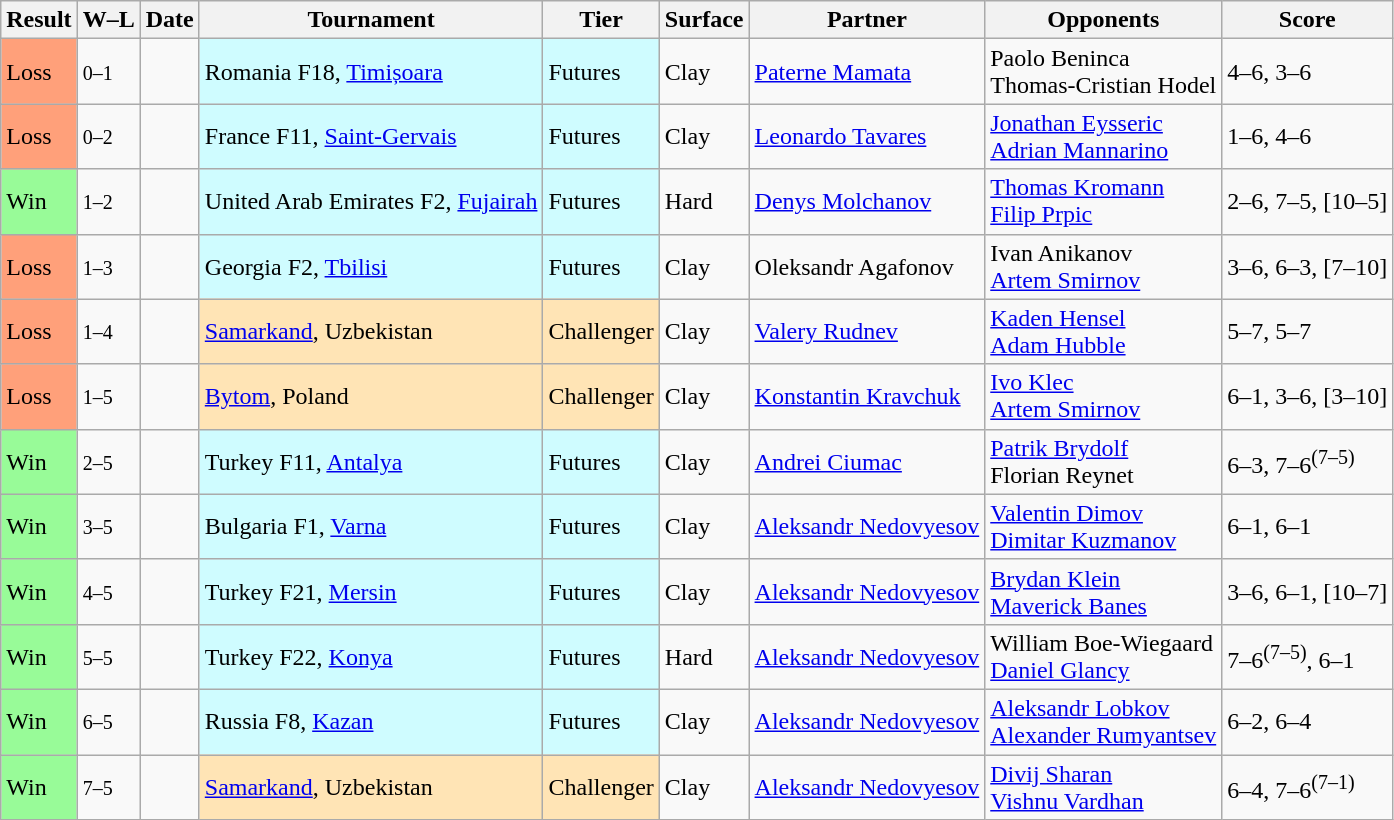<table class="sortable wikitable">
<tr>
<th>Result</th>
<th class="unsortable">W–L</th>
<th>Date</th>
<th>Tournament</th>
<th>Tier</th>
<th>Surface</th>
<th>Partner</th>
<th>Opponents</th>
<th class="unsortable">Score</th>
</tr>
<tr>
<td style="background:#ffa07a;">Loss</td>
<td><small>0–1</small></td>
<td></td>
<td style="background:#cffcff;">Romania F18, <a href='#'>Timișoara</a></td>
<td style="background:#cffcff;">Futures</td>
<td>Clay</td>
<td> <a href='#'>Paterne Mamata</a></td>
<td> Paolo Beninca <br>  Thomas-Cristian Hodel</td>
<td>4–6, 3–6</td>
</tr>
<tr>
<td style="background:#ffa07a;">Loss</td>
<td><small>0–2</small></td>
<td></td>
<td style="background:#cffcff;">France F11, <a href='#'>Saint-Gervais</a></td>
<td style="background:#cffcff;">Futures</td>
<td>Clay</td>
<td> <a href='#'>Leonardo Tavares</a></td>
<td> <a href='#'>Jonathan Eysseric</a> <br>  <a href='#'>Adrian Mannarino</a></td>
<td>1–6, 4–6</td>
</tr>
<tr>
<td style="background:#98fb98;">Win</td>
<td><small>1–2</small></td>
<td></td>
<td style="background:#cffcff;">United Arab Emirates F2, <a href='#'>Fujairah</a></td>
<td style="background:#cffcff;">Futures</td>
<td>Hard</td>
<td> <a href='#'>Denys Molchanov</a></td>
<td> <a href='#'>Thomas Kromann</a> <br>  <a href='#'>Filip Prpic</a></td>
<td>2–6, 7–5, [10–5]</td>
</tr>
<tr>
<td style="background:#ffa07a;">Loss</td>
<td><small>1–3</small></td>
<td></td>
<td style="background:#cffcff;">Georgia F2, <a href='#'>Tbilisi</a></td>
<td style="background:#cffcff;">Futures</td>
<td>Clay</td>
<td> Oleksandr Agafonov</td>
<td> Ivan Anikanov <br>  <a href='#'>Artem Smirnov</a></td>
<td>3–6, 6–3, [7–10]</td>
</tr>
<tr>
<td style="background:#ffa07a;">Loss</td>
<td><small>1–4</small></td>
<td></td>
<td style="background:moccasin;"><a href='#'>Samarkand</a>, Uzbekistan</td>
<td style="background:moccasin;">Challenger</td>
<td>Clay</td>
<td> <a href='#'>Valery Rudnev</a></td>
<td> <a href='#'>Kaden Hensel</a> <br>  <a href='#'>Adam Hubble</a></td>
<td>5–7, 5–7</td>
</tr>
<tr>
<td style="background:#ffa07a;">Loss</td>
<td><small>1–5</small></td>
<td></td>
<td style="background:moccasin;"><a href='#'>Bytom</a>, Poland</td>
<td style="background:moccasin;">Challenger</td>
<td>Clay</td>
<td> <a href='#'>Konstantin Kravchuk</a></td>
<td> <a href='#'>Ivo Klec</a> <br>  <a href='#'>Artem Smirnov</a></td>
<td>6–1, 3–6, [3–10]</td>
</tr>
<tr>
<td style="background:#98fb98;">Win</td>
<td><small>2–5</small></td>
<td></td>
<td style="background:#cffcff;">Turkey F11, <a href='#'>Antalya</a></td>
<td style="background:#cffcff;">Futures</td>
<td>Clay</td>
<td> <a href='#'>Andrei Ciumac</a></td>
<td> <a href='#'>Patrik Brydolf</a> <br>  Florian Reynet</td>
<td>6–3, 7–6<sup>(7–5)</sup></td>
</tr>
<tr>
<td style="background:#98fb98;">Win</td>
<td><small>3–5</small></td>
<td></td>
<td style="background:#cffcff;">Bulgaria F1, <a href='#'>Varna</a></td>
<td style="background:#cffcff;">Futures</td>
<td>Clay</td>
<td> <a href='#'>Aleksandr Nedovyesov</a></td>
<td> <a href='#'>Valentin Dimov</a> <br>  <a href='#'>Dimitar Kuzmanov</a></td>
<td>6–1, 6–1</td>
</tr>
<tr>
<td style="background:#98fb98;">Win</td>
<td><small>4–5</small></td>
<td></td>
<td style="background:#cffcff;">Turkey F21, <a href='#'>Mersin</a></td>
<td style="background:#cffcff;">Futures</td>
<td>Clay</td>
<td> <a href='#'>Aleksandr Nedovyesov</a></td>
<td> <a href='#'>Brydan Klein</a> <br>  <a href='#'>Maverick Banes</a></td>
<td>3–6, 6–1, [10–7]</td>
</tr>
<tr>
<td style="background:#98fb98;">Win</td>
<td><small>5–5</small></td>
<td></td>
<td style="background:#cffcff;">Turkey F22, <a href='#'>Konya</a></td>
<td style="background:#cffcff;">Futures</td>
<td>Hard</td>
<td> <a href='#'>Aleksandr Nedovyesov</a></td>
<td> William Boe-Wiegaard <br>  <a href='#'>Daniel Glancy</a></td>
<td>7–6<sup>(7–5)</sup>, 6–1</td>
</tr>
<tr>
<td style="background:#98fb98;">Win</td>
<td><small>6–5</small></td>
<td></td>
<td style="background:#cffcff;">Russia F8, <a href='#'>Kazan</a></td>
<td style="background:#cffcff;">Futures</td>
<td>Clay</td>
<td> <a href='#'>Aleksandr Nedovyesov</a></td>
<td> <a href='#'>Aleksandr Lobkov</a> <br>  <a href='#'>Alexander Rumyantsev</a></td>
<td>6–2, 6–4</td>
</tr>
<tr>
<td style="background:#98fb98;">Win</td>
<td><small>7–5</small></td>
<td></td>
<td style="background:moccasin;"><a href='#'>Samarkand</a>, Uzbekistan</td>
<td style="background:moccasin;">Challenger</td>
<td>Clay</td>
<td> <a href='#'>Aleksandr Nedovyesov</a></td>
<td> <a href='#'>Divij Sharan</a> <br>  <a href='#'>Vishnu Vardhan</a></td>
<td>6–4, 7–6<sup>(7–1)</sup></td>
</tr>
</table>
